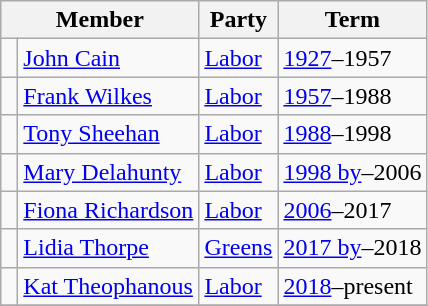<table class="wikitable">
<tr>
<th colspan=2>Member</th>
<th>Party</th>
<th>Term</th>
</tr>
<tr>
<td> </td>
<td><a href='#'>John Cain</a></td>
<td><a href='#'>Labor</a></td>
<td><a href='#'>1927</a>–1957</td>
</tr>
<tr>
<td> </td>
<td><a href='#'>Frank Wilkes</a></td>
<td><a href='#'>Labor</a></td>
<td><a href='#'>1957</a>–1988</td>
</tr>
<tr>
<td> </td>
<td><a href='#'>Tony Sheehan</a></td>
<td><a href='#'>Labor</a></td>
<td><a href='#'>1988</a>–1998</td>
</tr>
<tr>
<td> </td>
<td><a href='#'>Mary Delahunty</a></td>
<td><a href='#'>Labor</a></td>
<td><a href='#'>1998 by</a>–2006</td>
</tr>
<tr>
<td> </td>
<td><a href='#'>Fiona Richardson</a></td>
<td><a href='#'>Labor</a></td>
<td><a href='#'>2006</a>–2017</td>
</tr>
<tr>
<td> </td>
<td><a href='#'>Lidia Thorpe</a></td>
<td><a href='#'>Greens</a></td>
<td><a href='#'>2017 by</a>–2018</td>
</tr>
<tr>
<td> </td>
<td><a href='#'>Kat Theophanous</a></td>
<td><a href='#'>Labor</a></td>
<td><a href='#'>2018</a>–present</td>
</tr>
<tr>
</tr>
</table>
